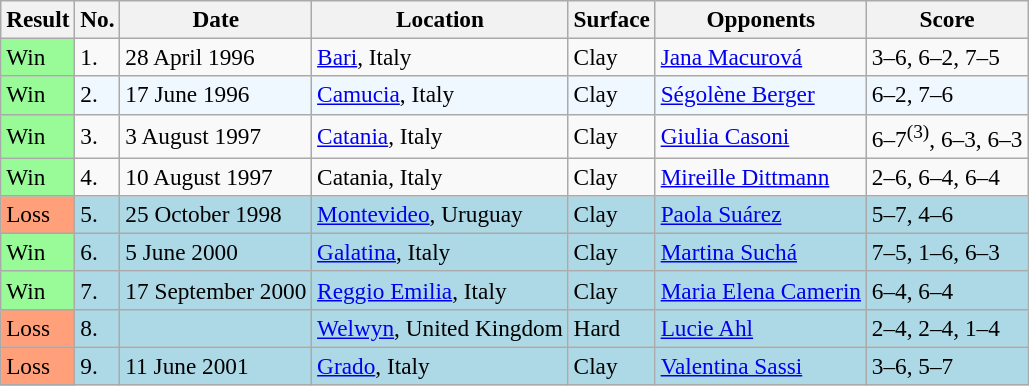<table class="sortable wikitable" style=font-size:97%>
<tr>
<th>Result</th>
<th>No.</th>
<th>Date</th>
<th>Location</th>
<th>Surface</th>
<th>Opponents</th>
<th class="unsortable">Score</th>
</tr>
<tr>
<td style="background:#98fb98;">Win</td>
<td>1.</td>
<td>28 April 1996</td>
<td><a href='#'>Bari</a>, Italy</td>
<td>Clay</td>
<td> <a href='#'>Jana Macurová</a></td>
<td>3–6, 6–2, 7–5</td>
</tr>
<tr style="background:#f0f8ff;">
<td style="background:#98fb98;">Win</td>
<td>2.</td>
<td>17 June 1996</td>
<td><a href='#'>Camucia</a>, Italy</td>
<td>Clay</td>
<td> <a href='#'>Ségolène Berger</a></td>
<td>6–2, 7–6</td>
</tr>
<tr>
<td style="background:#98fb98;">Win</td>
<td>3.</td>
<td>3 August 1997</td>
<td><a href='#'>Catania</a>, Italy</td>
<td>Clay</td>
<td> <a href='#'>Giulia Casoni</a></td>
<td>6–7<sup>(3)</sup>, 6–3, 6–3</td>
</tr>
<tr>
<td style="background:#98fb98;">Win</td>
<td>4.</td>
<td>10 August 1997</td>
<td>Catania, Italy</td>
<td>Clay</td>
<td> <a href='#'>Mireille Dittmann</a></td>
<td>2–6, 6–4, 6–4</td>
</tr>
<tr style="background:lightblue;">
<td style="background:#ffa07a;">Loss</td>
<td>5.</td>
<td>25 October 1998</td>
<td><a href='#'>Montevideo</a>, Uruguay</td>
<td>Clay</td>
<td> <a href='#'>Paola Suárez</a></td>
<td>5–7, 4–6</td>
</tr>
<tr style="background:lightblue;">
<td style="background:#98fb98;">Win</td>
<td>6.</td>
<td>5 June 2000</td>
<td><a href='#'>Galatina</a>, Italy</td>
<td>Clay</td>
<td> <a href='#'>Martina Suchá</a></td>
<td>7–5, 1–6, 6–3</td>
</tr>
<tr style="background:lightblue;">
<td style="background:#98fb98;">Win</td>
<td>7.</td>
<td>17 September 2000</td>
<td><a href='#'>Reggio Emilia</a>, Italy</td>
<td>Clay</td>
<td> <a href='#'>Maria Elena Camerin</a></td>
<td>6–4, 6–4</td>
</tr>
<tr style="background:lightblue;">
<td style="background:#ffa07a;">Loss</td>
<td>8.</td>
<td></td>
<td><a href='#'>Welwyn</a>, United Kingdom</td>
<td>Hard</td>
<td> <a href='#'>Lucie Ahl</a></td>
<td>2–4, 2–4, 1–4</td>
</tr>
<tr style="background:lightblue;">
<td style="background:#ffa07a;">Loss</td>
<td>9.</td>
<td>11 June 2001</td>
<td><a href='#'>Grado</a>, Italy</td>
<td>Clay</td>
<td> <a href='#'>Valentina Sassi</a></td>
<td>3–6, 5–7</td>
</tr>
</table>
